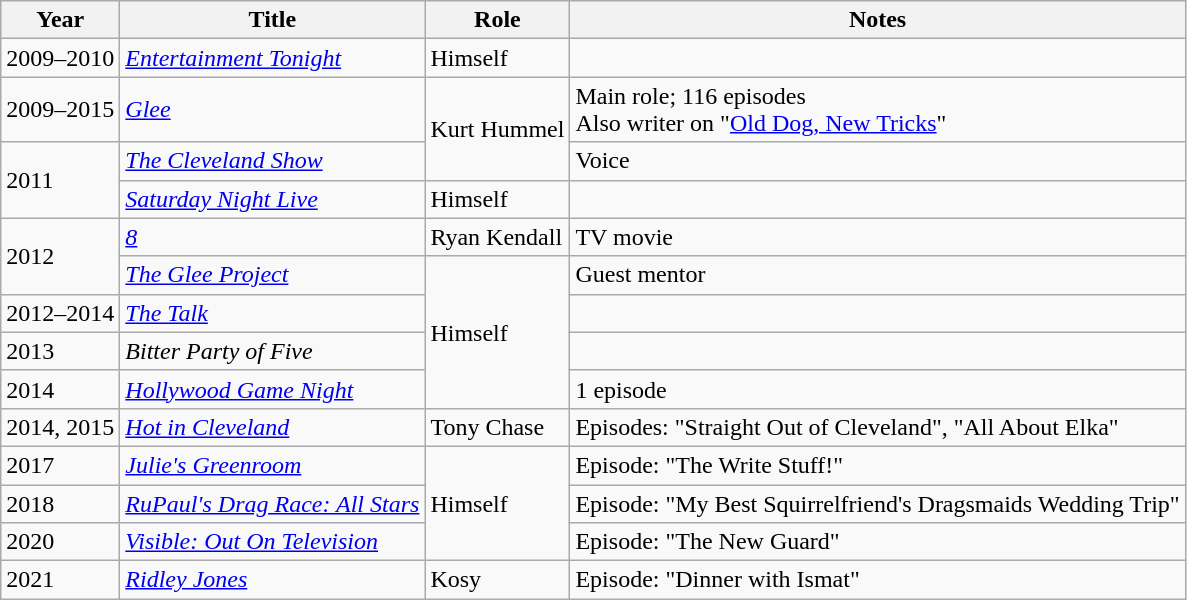<table class="wikitable sortable plainrowheaders">
<tr>
<th scope="col">Year</th>
<th scope="col">Title</th>
<th scope="col">Role</th>
<th scope="col" class="unsortable">Notes</th>
</tr>
<tr>
<td>2009–2010</td>
<td><em><a href='#'>Entertainment Tonight</a></em></td>
<td>Himself</td>
<td></td>
</tr>
<tr>
<td>2009–2015</td>
<td><em><a href='#'>Glee</a></em></td>
<td rowspan="2">Kurt Hummel</td>
<td>Main role; 116 episodes<br>Also writer on "<a href='#'>Old Dog, New Tricks</a>"</td>
</tr>
<tr>
<td rowspan="2">2011</td>
<td><em><a href='#'>The Cleveland Show</a></em></td>
<td>Voice</td>
</tr>
<tr>
<td><em><a href='#'>Saturday Night Live</a></em></td>
<td>Himself</td>
<td></td>
</tr>
<tr>
<td rowspan="2">2012</td>
<td><em><a href='#'>8</a></em></td>
<td>Ryan Kendall</td>
<td>TV movie</td>
</tr>
<tr>
<td><em><a href='#'>The Glee Project</a></em></td>
<td rowspan="4">Himself</td>
<td>Guest mentor</td>
</tr>
<tr>
<td>2012–2014</td>
<td><em><a href='#'>The Talk</a></em></td>
<td></td>
</tr>
<tr>
<td>2013</td>
<td><em>Bitter Party of Five</em></td>
<td></td>
</tr>
<tr>
<td>2014</td>
<td><em><a href='#'>Hollywood Game Night</a></em></td>
<td>1 episode</td>
</tr>
<tr>
<td>2014, 2015</td>
<td><em><a href='#'>Hot in Cleveland</a></em></td>
<td>Tony Chase</td>
<td>Episodes: "Straight Out of Cleveland", "All About Elka"</td>
</tr>
<tr>
<td>2017</td>
<td><em><a href='#'>Julie's Greenroom</a></em></td>
<td rowspan="3">Himself</td>
<td>Episode: "The Write Stuff!"</td>
</tr>
<tr>
<td>2018</td>
<td><em><a href='#'>RuPaul's Drag Race: All Stars</a></em></td>
<td>Episode: "My Best Squirrelfriend's Dragsmaids Wedding Trip"</td>
</tr>
<tr>
<td>2020</td>
<td><em><a href='#'>Visible: Out On Television</a></em></td>
<td>Episode: "The New Guard"</td>
</tr>
<tr>
<td>2021</td>
<td><em><a href='#'>Ridley Jones</a></em></td>
<td>Kosy</td>
<td>Episode: "Dinner with Ismat"</td>
</tr>
</table>
